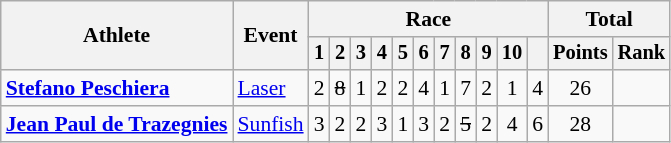<table class=wikitable style=font-size:90%;text-align:center>
<tr>
<th rowspan=2>Athlete</th>
<th rowspan=2>Event</th>
<th colspan=11>Race</th>
<th colspan=2>Total</th>
</tr>
<tr style=font-size:95%>
<th>1</th>
<th>2</th>
<th>3</th>
<th>4</th>
<th>5</th>
<th>6</th>
<th>7</th>
<th>8</th>
<th>9</th>
<th>10</th>
<th></th>
<th>Points</th>
<th>Rank</th>
</tr>
<tr>
<td align=left><strong><a href='#'>Stefano Peschiera</a></strong></td>
<td align=left><a href='#'>Laser</a></td>
<td>2</td>
<td><s>8</s></td>
<td>1</td>
<td>2</td>
<td>2</td>
<td>4</td>
<td>1</td>
<td>7</td>
<td>2</td>
<td>1</td>
<td>4</td>
<td>26</td>
<td></td>
</tr>
<tr>
<td align=left><strong><a href='#'>Jean Paul de Trazegnies</a></strong></td>
<td align=left><a href='#'>Sunfish</a></td>
<td>3</td>
<td>2</td>
<td>2</td>
<td>3</td>
<td>1</td>
<td>3</td>
<td>2</td>
<td><s>5</s></td>
<td>2</td>
<td>4</td>
<td>6</td>
<td>28</td>
<td></td>
</tr>
</table>
